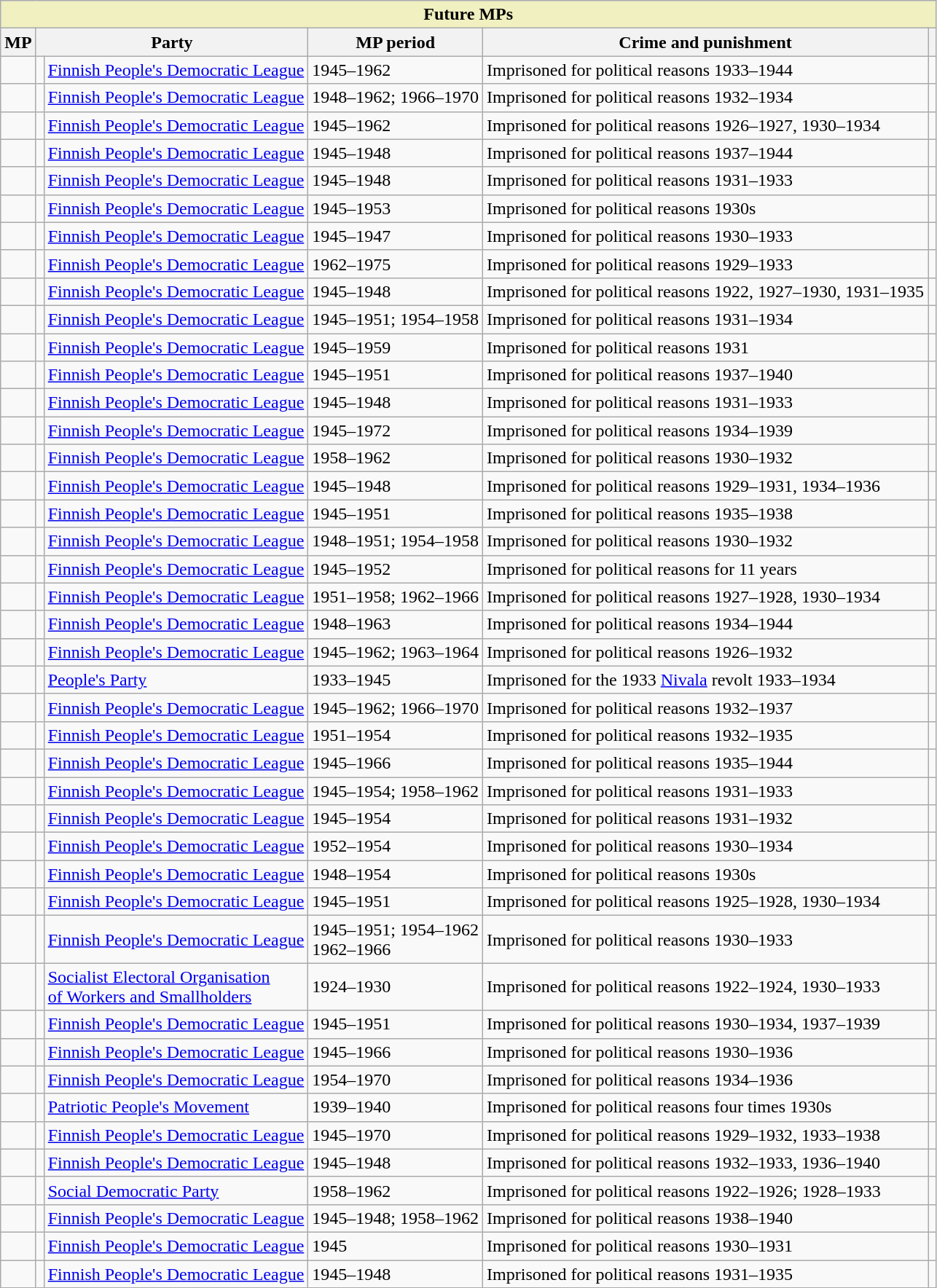<table class="wikitable plainrowheaders sortable" style="font-size:100%; text-align:left;">
<tr>
<th colspan="6" style="background:#F0F0C0;">Future MPs</th>
</tr>
<tr>
<th>MP</th>
<th colspan="2">Party</th>
<th>MP period</th>
<th>Crime and punishment</th>
<th></th>
</tr>
<tr>
<td></td>
<td></td>
<td><a href='#'>Finnish People's Democratic League</a></td>
<td>1945–1962</td>
<td>Imprisoned for political reasons 1933–1944</td>
<td></td>
</tr>
<tr>
<td></td>
<td></td>
<td><a href='#'>Finnish People's Democratic League</a></td>
<td>1948–1962; 1966–1970</td>
<td>Imprisoned for political reasons 1932–1934</td>
<td></td>
</tr>
<tr>
<td></td>
<td></td>
<td><a href='#'>Finnish People's Democratic League</a></td>
<td>1945–1962</td>
<td>Imprisoned for political reasons 1926–1927, 1930–1934</td>
<td></td>
</tr>
<tr>
<td></td>
<td></td>
<td><a href='#'>Finnish People's Democratic League</a></td>
<td>1945–1948</td>
<td>Imprisoned for political reasons 1937–1944</td>
<td></td>
</tr>
<tr>
<td></td>
<td></td>
<td><a href='#'>Finnish People's Democratic League</a></td>
<td>1945–1948</td>
<td>Imprisoned for political reasons 1931–1933</td>
<td></td>
</tr>
<tr>
<td></td>
<td></td>
<td><a href='#'>Finnish People's Democratic League</a></td>
<td>1945–1953</td>
<td>Imprisoned for political reasons 1930s</td>
<td></td>
</tr>
<tr>
<td></td>
<td></td>
<td><a href='#'>Finnish People's Democratic League</a></td>
<td>1945–1947</td>
<td>Imprisoned for political reasons 1930–1933</td>
<td></td>
</tr>
<tr>
<td></td>
<td></td>
<td><a href='#'>Finnish People's Democratic League</a></td>
<td>1962–1975</td>
<td>Imprisoned for political reasons 1929–1933</td>
<td></td>
</tr>
<tr>
<td></td>
<td></td>
<td><a href='#'>Finnish People's Democratic League</a></td>
<td>1945–1948</td>
<td>Imprisoned for political reasons 1922, 1927–1930, 1931–1935</td>
<td></td>
</tr>
<tr>
<td></td>
<td></td>
<td><a href='#'>Finnish People's Democratic League</a></td>
<td>1945–1951; 1954–1958</td>
<td>Imprisoned for political reasons 1931–1934</td>
<td></td>
</tr>
<tr>
<td></td>
<td></td>
<td><a href='#'>Finnish People's Democratic League</a></td>
<td>1945–1959</td>
<td>Imprisoned for political reasons 1931</td>
<td></td>
</tr>
<tr>
<td></td>
<td></td>
<td><a href='#'>Finnish People's Democratic League</a></td>
<td>1945–1951</td>
<td>Imprisoned for political reasons 1937–1940</td>
<td></td>
</tr>
<tr>
<td></td>
<td></td>
<td><a href='#'>Finnish People's Democratic League</a></td>
<td>1945–1948</td>
<td>Imprisoned for political reasons 1931–1933</td>
<td></td>
</tr>
<tr>
<td></td>
<td></td>
<td><a href='#'>Finnish People's Democratic League</a></td>
<td>1945–1972</td>
<td>Imprisoned for political reasons 1934–1939</td>
<td></td>
</tr>
<tr>
<td></td>
<td></td>
<td><a href='#'>Finnish People's Democratic League</a></td>
<td>1958–1962</td>
<td>Imprisoned for political reasons 1930–1932</td>
<td></td>
</tr>
<tr>
<td></td>
<td></td>
<td><a href='#'>Finnish People's Democratic League</a></td>
<td>1945–1948</td>
<td>Imprisoned for political reasons 1929–1931, 1934–1936</td>
<td></td>
</tr>
<tr>
<td></td>
<td></td>
<td><a href='#'>Finnish People's Democratic League</a></td>
<td>1945–1951</td>
<td>Imprisoned for political reasons 1935–1938</td>
<td></td>
</tr>
<tr>
<td></td>
<td></td>
<td><a href='#'>Finnish People's Democratic League</a></td>
<td>1948–1951; 1954–1958</td>
<td>Imprisoned for political reasons 1930–1932</td>
<td></td>
</tr>
<tr>
<td></td>
<td></td>
<td><a href='#'>Finnish People's Democratic League</a></td>
<td>1945–1952</td>
<td>Imprisoned for political reasons for 11 years</td>
<td></td>
</tr>
<tr>
<td></td>
<td></td>
<td><a href='#'>Finnish People's Democratic League</a></td>
<td>1951–1958; 1962–1966</td>
<td>Imprisoned for political reasons 1927–1928, 1930–1934</td>
<td></td>
</tr>
<tr>
<td></td>
<td></td>
<td><a href='#'>Finnish People's Democratic League</a></td>
<td>1948–1963</td>
<td>Imprisoned for political reasons 1934–1944</td>
<td></td>
</tr>
<tr>
<td></td>
<td></td>
<td><a href='#'>Finnish People's Democratic League</a></td>
<td>1945–1962; 1963–1964</td>
<td>Imprisoned for political reasons 1926–1932</td>
<td></td>
</tr>
<tr>
<td></td>
<td></td>
<td><a href='#'>People's Party</a></td>
<td>1933–1945</td>
<td>Imprisoned for the 1933 <a href='#'>Nivala</a> revolt 1933–1934</td>
<td></td>
</tr>
<tr>
<td></td>
<td></td>
<td><a href='#'>Finnish People's Democratic League</a></td>
<td>1945–1962; 1966–1970</td>
<td>Imprisoned for political reasons 1932–1937</td>
<td></td>
</tr>
<tr>
<td></td>
<td></td>
<td><a href='#'>Finnish People's Democratic League</a></td>
<td>1951–1954</td>
<td>Imprisoned for political reasons 1932–1935</td>
<td></td>
</tr>
<tr>
<td></td>
<td></td>
<td><a href='#'>Finnish People's Democratic League</a></td>
<td>1945–1966</td>
<td>Imprisoned for political reasons 1935–1944</td>
<td></td>
</tr>
<tr>
<td></td>
<td></td>
<td><a href='#'>Finnish People's Democratic League</a></td>
<td>1945–1954; 1958–1962</td>
<td>Imprisoned for political reasons 1931–1933</td>
<td></td>
</tr>
<tr>
<td></td>
<td></td>
<td><a href='#'>Finnish People's Democratic League</a></td>
<td>1945–1954</td>
<td>Imprisoned for political reasons 1931–1932</td>
<td></td>
</tr>
<tr>
<td></td>
<td></td>
<td><a href='#'>Finnish People's Democratic League</a></td>
<td>1952–1954</td>
<td>Imprisoned for political reasons 1930–1934</td>
<td></td>
</tr>
<tr>
<td></td>
<td></td>
<td><a href='#'>Finnish People's Democratic League</a></td>
<td>1948–1954</td>
<td>Imprisoned for political reasons 1930s</td>
<td></td>
</tr>
<tr>
<td></td>
<td></td>
<td><a href='#'>Finnish People's Democratic League</a></td>
<td>1945–1951</td>
<td>Imprisoned for political reasons 1925–1928, 1930–1934</td>
<td></td>
</tr>
<tr>
<td></td>
<td></td>
<td><a href='#'>Finnish People's Democratic League</a></td>
<td>1945–1951; 1954–1962<br>1962–1966</td>
<td>Imprisoned for political reasons 1930–1933</td>
<td></td>
</tr>
<tr>
<td></td>
<td></td>
<td><a href='#'>Socialist Electoral Organisation<br>of Workers and Smallholders</a></td>
<td>1924–1930</td>
<td>Imprisoned for political reasons 1922–1924, 1930–1933</td>
<td></td>
</tr>
<tr>
<td></td>
<td></td>
<td><a href='#'>Finnish People's Democratic League</a></td>
<td>1945–1951</td>
<td>Imprisoned for political reasons 1930–1934, 1937–1939</td>
<td></td>
</tr>
<tr>
<td></td>
<td></td>
<td><a href='#'>Finnish People's Democratic League</a></td>
<td>1945–1966</td>
<td>Imprisoned for political reasons 1930–1936</td>
<td></td>
</tr>
<tr>
<td></td>
<td></td>
<td><a href='#'>Finnish People's Democratic League</a></td>
<td>1954–1970</td>
<td>Imprisoned for political reasons 1934–1936</td>
<td></td>
</tr>
<tr>
<td></td>
<td></td>
<td><a href='#'>Patriotic People's Movement</a></td>
<td>1939–1940</td>
<td>Imprisoned for political reasons four times 1930s</td>
<td></td>
</tr>
<tr>
<td></td>
<td></td>
<td><a href='#'>Finnish People's Democratic League</a></td>
<td>1945–1970</td>
<td>Imprisoned for political reasons 1929–1932, 1933–1938</td>
<td></td>
</tr>
<tr>
<td></td>
<td></td>
<td><a href='#'>Finnish People's Democratic League</a></td>
<td>1945–1948</td>
<td>Imprisoned for political reasons 1932–1933, 1936–1940</td>
<td></td>
</tr>
<tr>
<td></td>
<td></td>
<td><a href='#'>Social Democratic Party</a></td>
<td>1958–1962</td>
<td>Imprisoned for political reasons 1922–1926; 1928–1933</td>
<td></td>
</tr>
<tr>
<td></td>
<td></td>
<td><a href='#'>Finnish People's Democratic League</a></td>
<td>1945–1948; 1958–1962</td>
<td>Imprisoned for political reasons 1938–1940</td>
<td></td>
</tr>
<tr>
<td></td>
<td></td>
<td><a href='#'>Finnish People's Democratic League</a></td>
<td>1945</td>
<td>Imprisoned for political reasons 1930–1931</td>
<td></td>
</tr>
<tr>
<td></td>
<td></td>
<td><a href='#'>Finnish People's Democratic League</a></td>
<td>1945–1948</td>
<td>Imprisoned for political reasons 1931–1935</td>
<td></td>
</tr>
</table>
